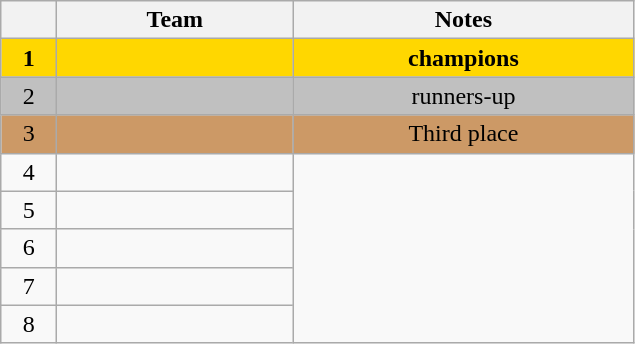<table class="wikitable" style="text-align: center; font-size: 100%;">
<tr>
<th width="30"></th>
<th width="150">Team</th>
<th width="220">Notes</th>
</tr>
<tr style="background-color: gold;">
<td><strong>1</strong></td>
<td align=left><strong></strong></td>
<td><strong>champions</strong></td>
</tr>
<tr style="background-color: silver;">
<td>2</td>
<td align=left></td>
<td>runners-up</td>
</tr>
<tr style="background-color: #C96;">
<td>3</td>
<td align=left></td>
<td>Third place</td>
</tr>
<tr>
<td>4</td>
<td align=left></td>
<td rowspan=5></td>
</tr>
<tr>
<td>5</td>
<td align=left></td>
</tr>
<tr>
<td>6</td>
<td align=left></td>
</tr>
<tr>
<td>7</td>
<td align=left></td>
</tr>
<tr>
<td>8</td>
<td align=left></td>
</tr>
</table>
